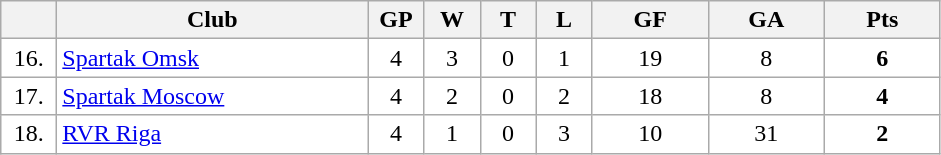<table class="wikitable">
<tr>
<th width="30"></th>
<th width="200">Club</th>
<th width="30">GP</th>
<th width="30">W</th>
<th width="30">T</th>
<th width="30">L</th>
<th width="70">GF</th>
<th width="70">GA</th>
<th width="70">Pts</th>
</tr>
<tr bgcolor="#FFFFFF" align="center">
<td>16.</td>
<td align="left"><a href='#'>Spartak Omsk</a></td>
<td>4</td>
<td>3</td>
<td>0</td>
<td>1</td>
<td>19</td>
<td>8</td>
<td><strong>6</strong></td>
</tr>
<tr bgcolor="#FFFFFF" align="center">
<td>17.</td>
<td align="left"><a href='#'>Spartak Moscow</a></td>
<td>4</td>
<td>2</td>
<td>0</td>
<td>2</td>
<td>18</td>
<td>8</td>
<td><strong>4</strong></td>
</tr>
<tr bgcolor="#FFFFFF" align="center">
<td>18.</td>
<td align="left"><a href='#'>RVR Riga</a></td>
<td>4</td>
<td>1</td>
<td>0</td>
<td>3</td>
<td>10</td>
<td>31</td>
<td><strong>2</strong></td>
</tr>
</table>
